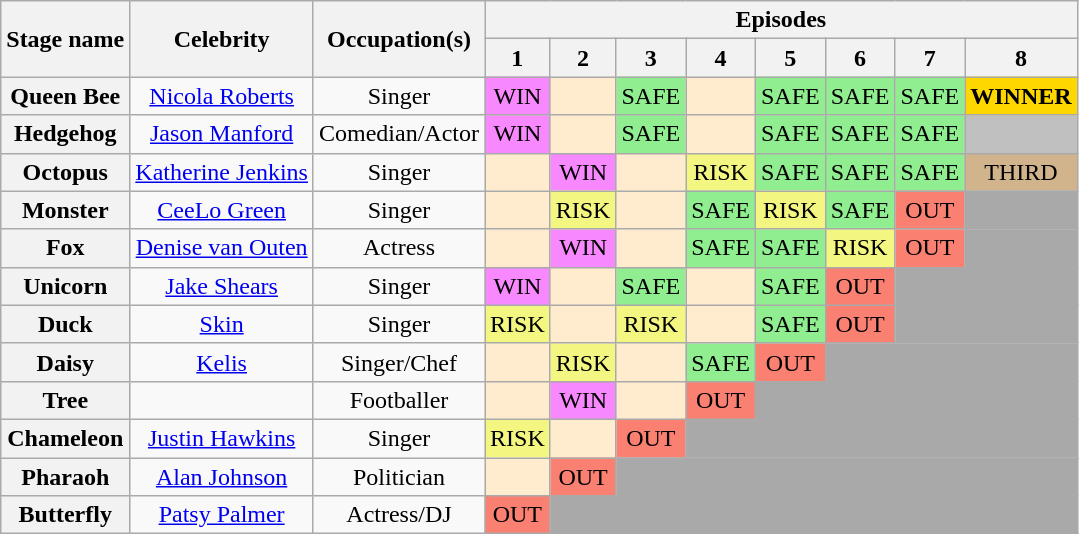<table class="wikitable" style="text-align:center; ">
<tr>
<th rowspan=2>Stage name</th>
<th rowspan=2>Celebrity</th>
<th rowspan=2>Occupation(s)</th>
<th colspan="8">Episodes</th>
</tr>
<tr>
<th rowspan="1">1</th>
<th rowspan="1">2</th>
<th rowspan="1">3</th>
<th rowspan="1">4</th>
<th rowspan="1">5</th>
<th rowspan="1">6</th>
<th rowspan="1">7</th>
<th rowspan="1">8</th>
</tr>
<tr>
<th>Queen Bee</th>
<td><a href='#'>Nicola Roberts</a></td>
<td>Singer</td>
<td bgcolor="#F888FD">WIN</td>
<td bgcolor="#FFEBCD"></td>
<td bgcolor="lightgreen">SAFE</td>
<td bgcolor="#FFEBCD"></td>
<td bgcolor="lightgreen">SAFE</td>
<td bgcolor="lightgreen">SAFE</td>
<td bgcolor="lightgreen">SAFE</td>
<td bgcolor=gold><strong>WINNER</strong></td>
</tr>
<tr>
<th>Hedgehog</th>
<td><a href='#'>Jason Manford</a></td>
<td>Comedian/Actor</td>
<td bgcolor="#F888FD">WIN</td>
<td bgcolor="#FFEBCD"></td>
<td bgcolor="lightgreen">SAFE</td>
<td bgcolor="#FFEBCD"></td>
<td bgcolor="lightgreen">SAFE</td>
<td bgcolor="lightgreen">SAFE</td>
<td bgcolor="lightgreen">SAFE</td>
<td bgcolor=silver></td>
</tr>
<tr>
<th>Octopus</th>
<td><a href='#'>Katherine Jenkins</a></td>
<td>Singer</td>
<td bgcolor="#FFEBCD"></td>
<td bgcolor="#F888FD">WIN</td>
<td bgcolor="#FFEBCD"></td>
<td bgcolor="#F3F781">RISK</td>
<td bgcolor="lightgreen">SAFE</td>
<td bgcolor="lightgreen">SAFE</td>
<td bgcolor="lightgreen">SAFE</td>
<td bgcolor=tan>THIRD</td>
</tr>
<tr>
<th>Monster</th>
<td><a href='#'>CeeLo Green</a></td>
<td>Singer</td>
<td bgcolor="#FFEBCD"></td>
<td bgcolor="#F3F781">RISK</td>
<td bgcolor="#FFEBCD"></td>
<td bgcolor="lightgreen">SAFE</td>
<td bgcolor="#F3F781">RISK</td>
<td bgcolor="lightgreen">SAFE</td>
<td bgcolor=salmon>OUT</td>
<td bgcolor=darkgrey colspan="1"></td>
</tr>
<tr>
<th>Fox</th>
<td><a href='#'>Denise van Outen</a></td>
<td>Actress</td>
<td bgcolor="#FFEBCD"></td>
<td bgcolor="#F888FD">WIN</td>
<td bgcolor="#FFEBCD"></td>
<td bgcolor="lightgreen">SAFE</td>
<td bgcolor="lightgreen">SAFE</td>
<td bgcolor="#F3F781">RISK</td>
<td bgcolor=salmon>OUT</td>
<td bgcolor=darkgrey colspan="1"></td>
</tr>
<tr>
<th>Unicorn</th>
<td><a href='#'>Jake Shears</a></td>
<td>Singer</td>
<td bgcolor="#F888FD">WIN</td>
<td bgcolor="#FFEBCD"></td>
<td bgcolor="lightgreen">SAFE</td>
<td bgcolor="#FFEBCD"></td>
<td bgcolor="lightgreen">SAFE</td>
<td bgcolor=salmon>OUT</td>
<td bgcolor=darkgrey colspan="2"></td>
</tr>
<tr>
<th>Duck</th>
<td><a href='#'>Skin</a></td>
<td>Singer</td>
<td bgcolor="#F3F781">RISK</td>
<td bgcolor="#FFEBCD"></td>
<td bgcolor="#F3F781">RISK</td>
<td bgcolor="#FFEBCD"></td>
<td bgcolor="lightgreen">SAFE</td>
<td bgcolor=salmon>OUT</td>
<td bgcolor=darkgrey colspan="2"></td>
</tr>
<tr>
<th>Daisy</th>
<td><a href='#'>Kelis</a></td>
<td>Singer/Chef</td>
<td bgcolor="#FFEBCD"></td>
<td bgcolor="#F3F781">RISK</td>
<td bgcolor="#FFEBCD"></td>
<td bgcolor="lightgreen">SAFE</td>
<td bgcolor=salmon>OUT</td>
<td bgcolor=darkgrey colspan="3"></td>
</tr>
<tr>
<th>Tree</th>
<td></td>
<td>Footballer</td>
<td bgcolor="#FFEBCD"></td>
<td bgcolor="#F888FD">WIN</td>
<td bgcolor="#FFEBCD"></td>
<td bgcolor=salmon>OUT</td>
<td bgcolor=darkgrey colspan="4"></td>
</tr>
<tr>
<th>Chameleon</th>
<td><a href='#'>Justin Hawkins</a></td>
<td>Singer</td>
<td bgcolor="#F3F781">RISK</td>
<td bgcolor="#FFEBCD"></td>
<td bgcolor=salmon>OUT</td>
<td bgcolor=darkgrey colspan="5"></td>
</tr>
<tr>
<th>Pharaoh</th>
<td><a href='#'>Alan Johnson</a></td>
<td>Politician</td>
<td bgcolor="#FFEBCD"></td>
<td bgcolor=salmon>OUT</td>
<td bgcolor=darkgrey colspan="6"></td>
</tr>
<tr>
<th>Butterfly</th>
<td><a href='#'>Patsy Palmer</a></td>
<td>Actress/DJ</td>
<td bgcolor=salmon>OUT</td>
<td bgcolor=darkgrey colspan="7"></td>
</tr>
</table>
